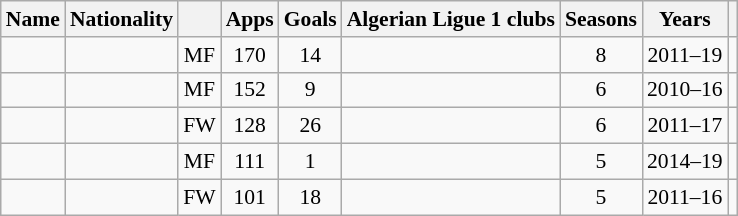<table class="wikitable sortable" style="font-size: 90%; text-align: center;">
<tr>
<th>Name</th>
<th>Nationality</th>
<th></th>
<th>Apps</th>
<th>Goals</th>
<th>Algerian Ligue 1 clubs</th>
<th>Seasons</th>
<th>Years</th>
<th></th>
</tr>
<tr>
<td align="left"></td>
<td align="left"></td>
<td>MF</td>
<td>170</td>
<td>14</td>
<td align="left"></td>
<td>8</td>
<td>2011–19</td>
<td></td>
</tr>
<tr>
<td align="left"></td>
<td align="left"></td>
<td>MF</td>
<td>152</td>
<td>9</td>
<td align="left"></td>
<td>6</td>
<td>2010–16</td>
<td></td>
</tr>
<tr>
<td align="left"></td>
<td align="left"></td>
<td>FW</td>
<td>128</td>
<td>26</td>
<td align="left"></td>
<td>6</td>
<td>2011–17</td>
<td></td>
</tr>
<tr>
<td align="left"></td>
<td align="left"></td>
<td>MF</td>
<td>111</td>
<td>1</td>
<td align="left"></td>
<td>5</td>
<td>2014–19</td>
<td></td>
</tr>
<tr>
<td align="left"></td>
<td align="left"></td>
<td>FW</td>
<td>101</td>
<td>18</td>
<td align="left"></td>
<td>5</td>
<td>2011–16</td>
<td></td>
</tr>
</table>
